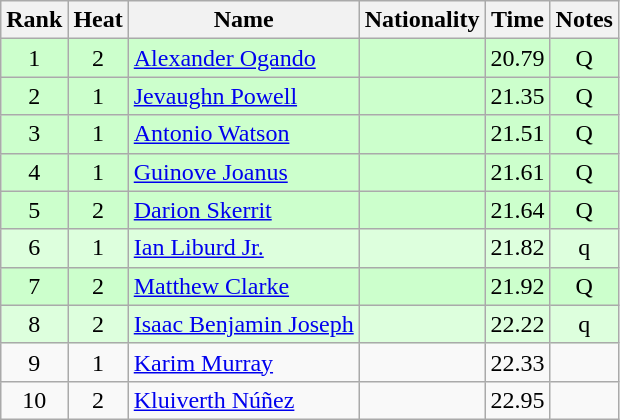<table class="wikitable sortable" style="text-align:center">
<tr>
<th>Rank</th>
<th>Heat</th>
<th>Name</th>
<th>Nationality</th>
<th>Time</th>
<th>Notes</th>
</tr>
<tr bgcolor=ccffcc>
<td>1</td>
<td>2</td>
<td align=left><a href='#'>Alexander Ogando</a></td>
<td align=left></td>
<td>20.79</td>
<td>Q</td>
</tr>
<tr bgcolor=ccffcc>
<td>2</td>
<td>1</td>
<td align=left><a href='#'>Jevaughn Powell</a></td>
<td align=left></td>
<td>21.35</td>
<td>Q</td>
</tr>
<tr bgcolor=ccffcc>
<td>3</td>
<td>1</td>
<td align=left><a href='#'>Antonio Watson</a></td>
<td align=left></td>
<td>21.51</td>
<td>Q</td>
</tr>
<tr bgcolor=ccffcc>
<td>4</td>
<td>1</td>
<td align=left><a href='#'>Guinove Joanus</a></td>
<td align=left></td>
<td>21.61</td>
<td>Q</td>
</tr>
<tr bgcolor=ccffcc>
<td>5</td>
<td>2</td>
<td align=left><a href='#'>Darion Skerrit</a></td>
<td align=left></td>
<td>21.64</td>
<td>Q</td>
</tr>
<tr bgcolor=ddffdd>
<td>6</td>
<td>1</td>
<td align=left><a href='#'>Ian Liburd Jr.</a></td>
<td align=left></td>
<td>21.82</td>
<td>q</td>
</tr>
<tr bgcolor=ccffcc>
<td>7</td>
<td>2</td>
<td align=left><a href='#'>Matthew Clarke</a></td>
<td align=left></td>
<td>21.92</td>
<td>Q</td>
</tr>
<tr bgcolor=ddffdd>
<td>8</td>
<td>2</td>
<td align=left><a href='#'>Isaac Benjamin Joseph</a></td>
<td align=left></td>
<td>22.22</td>
<td>q</td>
</tr>
<tr>
<td>9</td>
<td>1</td>
<td align=left><a href='#'>Karim Murray</a></td>
<td align=left></td>
<td>22.33</td>
<td></td>
</tr>
<tr>
<td>10</td>
<td>2</td>
<td align=left><a href='#'>Kluiverth Núñez</a></td>
<td align=left></td>
<td>22.95</td>
<td></td>
</tr>
</table>
